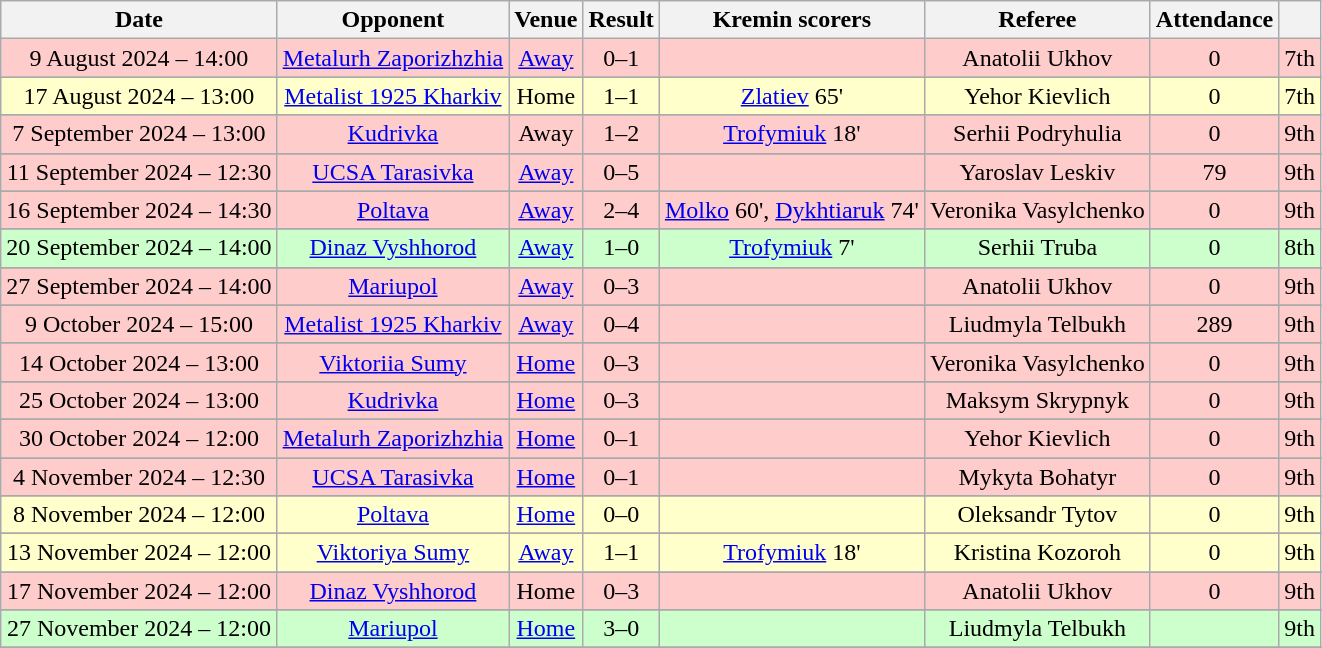<table class="wikitable" style="text-align:center">
<tr>
<th>Date</th>
<th>Opponent</th>
<th>Venue</th>
<th>Result</th>
<th>Kremin scorers</th>
<th>Referee</th>
<th>Attendance</th>
<th></th>
</tr>
<tr style="background:#ffcccc">
<td>9 August 2024 – 14:00</td>
<td><a href='#'>Metalurh Zaporizhzhia</a></td>
<td><a href='#'>Away</a></td>
<td>0–1</td>
<td></td>
<td>Anatolii Ukhov</td>
<td>0</td>
<td>7th</td>
</tr>
<tr>
</tr>
<tr style="background:#ffffcc">
<td>17 August 2024 – 13:00</td>
<td><a href='#'>Metalist 1925 Kharkiv</a></td>
<td>Home</td>
<td>1–1</td>
<td><a href='#'>Zlatiev</a> 65'</td>
<td>Yehor Kievlich</td>
<td>0</td>
<td>7th</td>
</tr>
<tr>
</tr>
<tr style="background:#ffcccc">
<td>7 September 2024 – 13:00</td>
<td><a href='#'>Kudrivka</a></td>
<td>Away</td>
<td>1–2</td>
<td><a href='#'>Trofymiuk</a> 18'</td>
<td>Serhii Podryhulia</td>
<td>0</td>
<td>9th</td>
</tr>
<tr>
</tr>
<tr style="background:#ffcccc">
<td>11 September 2024 – 12:30</td>
<td><a href='#'>UCSA Tarasivka</a></td>
<td><a href='#'>Away</a></td>
<td>0–5</td>
<td></td>
<td>Yaroslav Leskiv</td>
<td>79</td>
<td>9th</td>
</tr>
<tr>
</tr>
<tr style="background:#ffcccc">
<td>16 September 2024 – 14:30</td>
<td><a href='#'>Poltava</a></td>
<td><a href='#'>Away</a></td>
<td>2–4</td>
<td><a href='#'>Molko</a> 60', <a href='#'>Dykhtiaruk</a> 74'</td>
<td>Veronika Vasylchenko</td>
<td>0</td>
<td>9th</td>
</tr>
<tr>
</tr>
<tr style="background:#ccffcc">
<td>20 September 2024 – 14:00</td>
<td><a href='#'>Dinaz Vyshhorod</a></td>
<td><a href='#'>Away</a></td>
<td>1–0</td>
<td><a href='#'>Trofymiuk</a> 7'</td>
<td>Serhii Truba</td>
<td>0</td>
<td>8th</td>
</tr>
<tr>
</tr>
<tr style="background:#ffcccc">
<td>27 September 2024 – 14:00</td>
<td><a href='#'>Mariupol</a></td>
<td><a href='#'>Away</a></td>
<td>0–3 <br></td>
<td></td>
<td>Anatolii Ukhov</td>
<td>0</td>
<td>9th</td>
</tr>
<tr>
</tr>
<tr style="background:#ffcccc">
<td>9 October 2024 – 15:00</td>
<td><a href='#'>Metalist 1925 Kharkiv</a></td>
<td><a href='#'>Away</a></td>
<td>0–4</td>
<td></td>
<td>Liudmyla Telbukh</td>
<td>289</td>
<td>9th</td>
</tr>
<tr>
</tr>
<tr style="background:#ffcccc">
<td>14 October 2024 – 13:00</td>
<td><a href='#'>Viktoriia Sumy</a></td>
<td><a href='#'>Home</a></td>
<td>0–3</td>
<td></td>
<td>Veronika Vasylchenko</td>
<td>0</td>
<td>9th</td>
</tr>
<tr>
</tr>
<tr style="background:#ffcccc">
<td>25 October 2024 – 13:00</td>
<td><a href='#'>Kudrivka</a></td>
<td><a href='#'>Home</a></td>
<td>0–3</td>
<td></td>
<td>Maksym Skrypnyk</td>
<td>0</td>
<td>9th</td>
</tr>
<tr>
</tr>
<tr style="background:#ffcccc">
<td>30 October 2024 – 12:00</td>
<td><a href='#'>Metalurh Zaporizhzhia</a></td>
<td><a href='#'>Home</a></td>
<td>0–1</td>
<td></td>
<td>Yehor Kievlich</td>
<td>0</td>
<td>9th</td>
</tr>
<tr>
</tr>
<tr style="background:#ffcccc">
<td>4 November 2024 – 12:30</td>
<td><a href='#'>UCSA Tarasivka</a></td>
<td><a href='#'>Home</a></td>
<td>0–1</td>
<td></td>
<td>Mykyta Bohatyr</td>
<td>0</td>
<td>9th</td>
</tr>
<tr>
</tr>
<tr style="background:#ffffcc">
<td>8 November 2024 – 12:00</td>
<td><a href='#'>Poltava</a></td>
<td><a href='#'>Home</a></td>
<td>0–0</td>
<td></td>
<td>Oleksandr Tytov</td>
<td>0</td>
<td>9th</td>
</tr>
<tr>
</tr>
<tr style="background:#ffffcc">
<td>13 November 2024 – 12:00</td>
<td><a href='#'>Viktoriya Sumy</a></td>
<td><a href='#'>Away</a></td>
<td>1–1</td>
<td><a href='#'>Trofymiuk</a> 18'</td>
<td>Kristina Kozoroh</td>
<td>0</td>
<td>9th</td>
</tr>
<tr>
</tr>
<tr style="background:#ffcccc">
<td>17 November 2024 – 12:00</td>
<td><a href='#'>Dinaz Vyshhorod</a></td>
<td>Home</td>
<td>0–3</td>
<td></td>
<td>Anatolii Ukhov</td>
<td>0</td>
<td>9th</td>
</tr>
<tr>
</tr>
<tr style="background:#ccffcc">
<td>27 November 2024 – 12:00</td>
<td><a href='#'>Mariupol</a></td>
<td><a href='#'>Home</a></td>
<td>3–0 <br></td>
<td></td>
<td>Liudmyla Telbukh</td>
<td></td>
<td>9th</td>
</tr>
<tr>
</tr>
</table>
